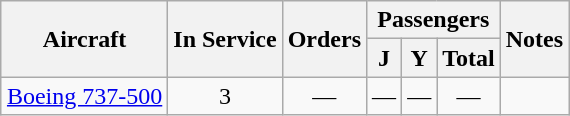<table class="wikitable" style="margin:1em auto; border-collapse:collapse;text-align:center">
<tr>
<th rowspan="2">Aircraft</th>
<th rowspan="2">In Service</th>
<th rowspan="2">Orders</th>
<th colspan="3">Passengers</th>
<th rowspan="2">Notes</th>
</tr>
<tr>
<th><abbr>J</abbr></th>
<th><abbr>Y</abbr></th>
<th>Total</th>
</tr>
<tr>
<td><a href='#'>Boeing 737-500</a></td>
<td>3</td>
<td>—</td>
<td>—</td>
<td>—</td>
<td>—</td>
<td></td>
</tr>
</table>
